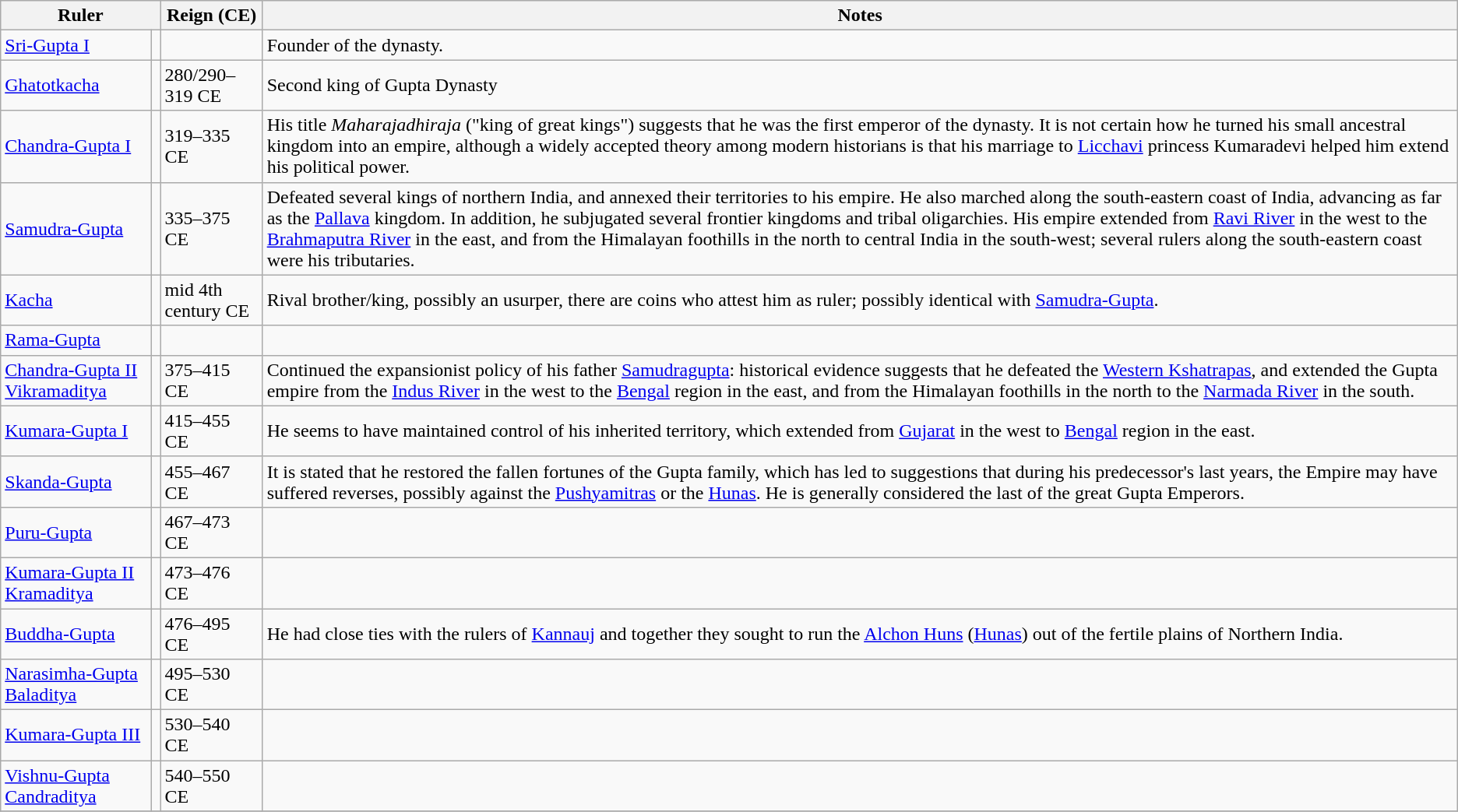<table class="wikitable">
<tr>
<th colspan=2>Ruler</th>
<th>Reign (CE)</th>
<th>Notes</th>
</tr>
<tr>
<td><a href='#'>Sri-Gupta I</a></td>
<td></td>
<td></td>
<td>Founder of the dynasty.</td>
</tr>
<tr>
<td><a href='#'>Ghatotkacha</a></td>
<td></td>
<td>280/290–319 CE</td>
<td>Second king of Gupta Dynasty</td>
</tr>
<tr>
<td><a href='#'>Chandra-Gupta I</a></td>
<td></td>
<td>319–335 CE</td>
<td>His title <em>Maharajadhiraja</em> ("king of great kings") suggests that he was the first emperor of the dynasty. It is not certain how he turned his small ancestral kingdom into an empire, although a widely accepted theory among modern historians is that his marriage to <a href='#'>Licchavi</a> princess Kumaradevi helped him extend his political power.</td>
</tr>
<tr>
<td><a href='#'>Samudra-Gupta</a></td>
<td></td>
<td>335–375 CE</td>
<td>Defeated several kings of northern India, and annexed their territories to his empire. He also marched along the south-eastern coast of India, advancing as far as the <a href='#'>Pallava</a> kingdom. In addition, he subjugated several frontier kingdoms and tribal oligarchies. His empire extended from <a href='#'>Ravi River</a> in the west to the <a href='#'>Brahmaputra River</a> in the east, and from the Himalayan foothills in the north to central India in the south-west; several rulers along the south-eastern coast were his tributaries.</td>
</tr>
<tr>
<td><a href='#'>Kacha</a></td>
<td></td>
<td>mid 4th century CE</td>
<td>Rival brother/king, possibly an usurper, there are coins who attest him as ruler; possibly identical with <a href='#'>Samudra-Gupta</a>.</td>
</tr>
<tr>
<td><a href='#'>Rama-Gupta</a></td>
<td></td>
<td></td>
<td></td>
</tr>
<tr>
<td><a href='#'>Chandra-Gupta II Vikramaditya</a></td>
<td></td>
<td>375–415 CE</td>
<td>Continued the expansionist policy of his father <a href='#'>Samudragupta</a>: historical evidence suggests that he defeated the <a href='#'>Western Kshatrapas</a>, and extended the Gupta empire from the <a href='#'>Indus River</a> in the west to the <a href='#'>Bengal</a> region in the east, and from the Himalayan foothills in the north to the <a href='#'>Narmada River</a> in the south.</td>
</tr>
<tr>
<td><a href='#'>Kumara-Gupta I</a></td>
<td></td>
<td>415–455 CE</td>
<td>He seems to have maintained control of his inherited territory, which extended from <a href='#'>Gujarat</a> in the west to <a href='#'>Bengal</a> region in the east.</td>
</tr>
<tr>
<td><a href='#'>Skanda-Gupta</a></td>
<td></td>
<td>455–467 CE</td>
<td>It is stated that he restored the fallen fortunes of the Gupta family, which has led to suggestions that during his predecessor's last years, the Empire may have suffered reverses, possibly against the <a href='#'>Pushyamitras</a> or the <a href='#'>Hunas</a>. He is generally considered the last of the great Gupta Emperors.</td>
</tr>
<tr>
<td><a href='#'>Puru-Gupta</a></td>
<td></td>
<td>467–473 CE</td>
<td></td>
</tr>
<tr>
<td><a href='#'>Kumara-Gupta II Kramaditya</a></td>
<td></td>
<td>473–476 CE</td>
<td></td>
</tr>
<tr>
<td><a href='#'>Buddha-Gupta</a></td>
<td></td>
<td>476–495 CE</td>
<td>He had close ties with the rulers of <a href='#'>Kannauj</a> and together they sought to run the <a href='#'>Alchon Huns</a> (<a href='#'>Hunas</a>) out of the fertile plains of Northern India.</td>
</tr>
<tr>
<td><a href='#'>Narasimha-Gupta Baladitya</a></td>
<td></td>
<td>495–530 CE</td>
<td></td>
</tr>
<tr>
<td><a href='#'>Kumara-Gupta III</a></td>
<td></td>
<td>530–540 CE</td>
<td></td>
</tr>
<tr>
<td><a href='#'>Vishnu-Gupta Candraditya</a></td>
<td></td>
<td>540–550 CE</td>
<td></td>
</tr>
<tr>
</tr>
</table>
